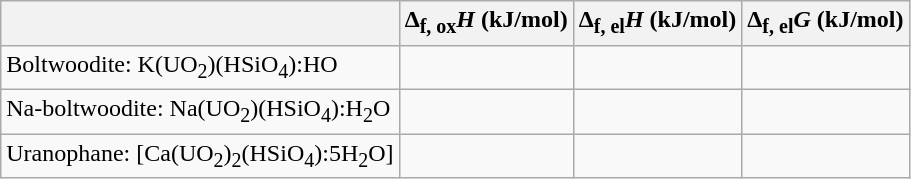<table class="wikitable">
<tr>
<th></th>
<th>Δ<sub>f, ox</sub><em>H</em> (kJ/mol)</th>
<th>Δ<sub>f, el</sub><em>H</em> (kJ/mol)</th>
<th>Δ<sub>f, el</sub><em>G</em> (kJ/mol)</th>
</tr>
<tr>
<td>Boltwoodite: K(UO<sub>2</sub>)(HSiO<sub>4</sub>):HO</td>
<td></td>
<td></td>
<td></td>
</tr>
<tr>
<td>Na-boltwoodite: Na(UO<sub>2</sub>)(HSiO<sub>4</sub>):H<sub>2</sub>O</td>
<td></td>
<td></td>
<td></td>
</tr>
<tr>
<td>Uranophane: [Ca(UO<sub>2</sub>)<sub>2</sub>(HSiO<sub>4</sub>):5H<sub>2</sub>O]</td>
<td></td>
<td></td>
<td></td>
</tr>
</table>
